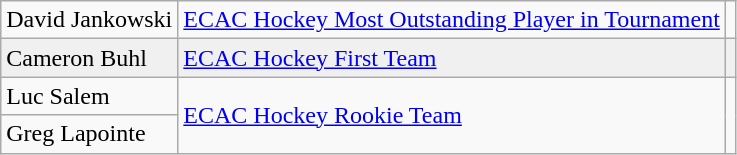<table class="wikitable">
<tr>
<td>David Jankowski</td>
<td><a href='#'>ECAC Hockey Most Outstanding Player in Tournament</a></td>
<td></td>
</tr>
<tr bgcolor=f0f0f0>
<td>Cameron Buhl</td>
<td><a href='#'>ECAC Hockey First Team</a></td>
<td></td>
</tr>
<tr>
<td>Luc Salem</td>
<td rowspan=2><a href='#'>ECAC Hockey Rookie Team</a></td>
<td rowspan=2></td>
</tr>
<tr>
<td>Greg Lapointe</td>
</tr>
</table>
